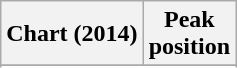<table class="wikitable plainrowheaders sortable">
<tr>
<th scope="col">Chart (2014)</th>
<th scope="col">Peak<br>position</th>
</tr>
<tr>
</tr>
<tr>
</tr>
</table>
